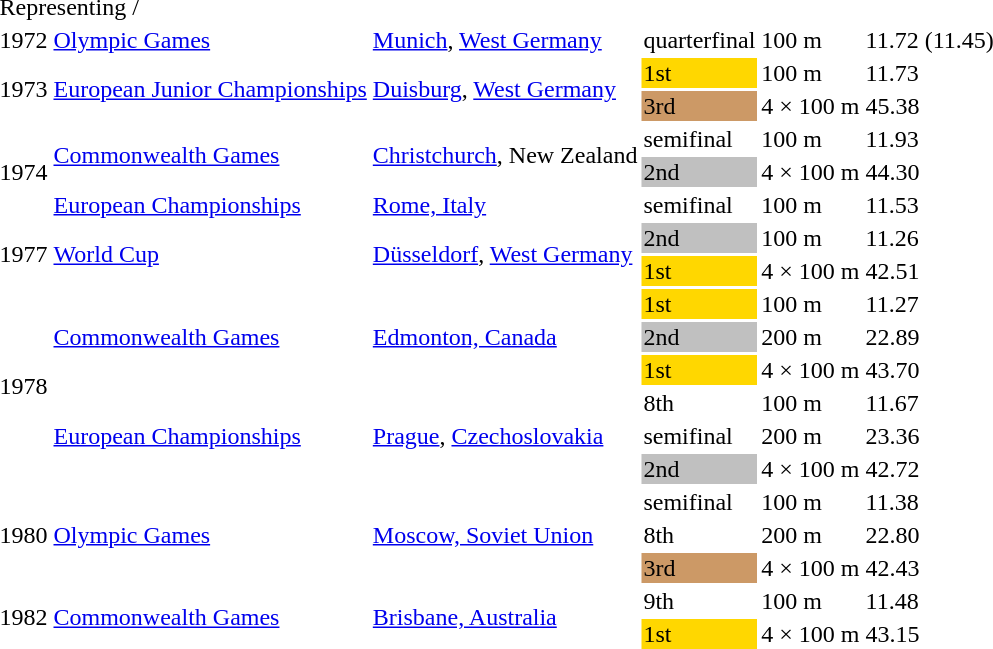<table>
<tr>
<td colspan="6">Representing  / </td>
</tr>
<tr>
<td>1972</td>
<td><a href='#'>Olympic Games</a></td>
<td><a href='#'>Munich</a>, <a href='#'>West Germany</a></td>
<td>quarterfinal</td>
<td>100 m</td>
<td>11.72 (11.45)</td>
</tr>
<tr>
<td rowspan=2>1973</td>
<td rowspan=2><a href='#'>European Junior Championships</a></td>
<td rowspan=2><a href='#'>Duisburg</a>, <a href='#'>West Germany</a></td>
<td bgcolor="gold">1st</td>
<td>100 m</td>
<td>11.73</td>
</tr>
<tr>
<td bgcolor="cc9966">3rd</td>
<td>4 × 100 m</td>
<td>45.38</td>
</tr>
<tr>
<td rowspan=3>1974</td>
<td rowspan=2><a href='#'>Commonwealth Games</a></td>
<td rowspan=2><a href='#'>Christchurch</a>, New Zealand</td>
<td>semifinal</td>
<td>100 m</td>
<td>11.93</td>
</tr>
<tr>
<td bgcolor="silver">2nd</td>
<td>4 × 100 m</td>
<td>44.30</td>
</tr>
<tr>
<td><a href='#'>European Championships</a></td>
<td><a href='#'>Rome, Italy</a></td>
<td>semifinal</td>
<td>100 m</td>
<td>11.53</td>
</tr>
<tr>
<td rowspan=2>1977</td>
<td rowspan=2><a href='#'>World Cup</a></td>
<td rowspan=2><a href='#'>Düsseldorf</a>, <a href='#'>West Germany</a></td>
<td bgcolor="silver">2nd</td>
<td>100 m</td>
<td>11.26</td>
</tr>
<tr>
<td bgcolor="gold">1st</td>
<td>4 × 100 m</td>
<td>42.51</td>
</tr>
<tr>
<td rowspan=6>1978</td>
<td rowspan=3><a href='#'>Commonwealth Games</a></td>
<td rowspan=3><a href='#'>Edmonton, Canada</a></td>
<td bgcolor="gold">1st</td>
<td>100 m</td>
<td>11.27</td>
</tr>
<tr>
<td bgcolor="silver">2nd</td>
<td>200 m</td>
<td>22.89</td>
</tr>
<tr>
<td bgcolor="gold">1st</td>
<td>4 × 100 m</td>
<td>43.70</td>
</tr>
<tr>
<td rowspan=3><a href='#'>European Championships</a></td>
<td rowspan=3><a href='#'>Prague</a>, <a href='#'>Czechoslovakia</a></td>
<td>8th</td>
<td>100 m</td>
<td>11.67</td>
</tr>
<tr>
<td>semifinal</td>
<td>200 m</td>
<td>23.36</td>
</tr>
<tr>
<td bgcolor="silver">2nd</td>
<td>4 × 100 m</td>
<td>42.72</td>
</tr>
<tr>
<td rowspan=3>1980</td>
<td rowspan=3><a href='#'>Olympic Games</a></td>
<td rowspan=3><a href='#'>Moscow, Soviet Union</a></td>
<td>semifinal</td>
<td>100 m</td>
<td>11.38</td>
</tr>
<tr>
<td>8th</td>
<td>200 m</td>
<td>22.80</td>
</tr>
<tr>
<td bgcolor="cc9966">3rd</td>
<td>4 × 100 m</td>
<td>42.43</td>
</tr>
<tr>
<td rowspan=2>1982</td>
<td rowspan=2><a href='#'>Commonwealth Games</a></td>
<td rowspan=2><a href='#'>Brisbane, Australia</a></td>
<td>9th</td>
<td>100 m</td>
<td>11.48</td>
</tr>
<tr>
<td bgcolor="gold">1st</td>
<td>4 × 100 m</td>
<td>43.15</td>
</tr>
</table>
